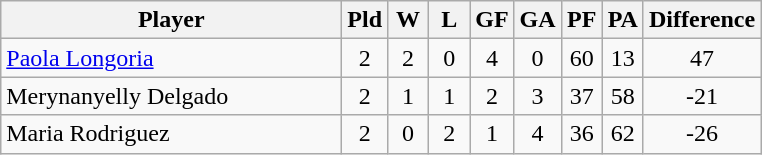<table class=wikitable style="text-align:center">
<tr>
<th width=220>Player</th>
<th width=20>Pld</th>
<th width=20>W</th>
<th width=20>L</th>
<th width=20>GF</th>
<th width=20>GA</th>
<th width=20>PF</th>
<th width=20>PA</th>
<th width=30>Difference</th>
</tr>
<tr>
<td align=left> <a href='#'>Paola Longoria</a></td>
<td>2</td>
<td>2</td>
<td>0</td>
<td>4</td>
<td>0</td>
<td>60</td>
<td>13</td>
<td>47</td>
</tr>
<tr>
<td align=left> Merynanyelly Delgado</td>
<td>2</td>
<td>1</td>
<td>1</td>
<td>2</td>
<td>3</td>
<td>37</td>
<td>58</td>
<td>-21</td>
</tr>
<tr>
<td align=left> Maria Rodriguez</td>
<td>2</td>
<td>0</td>
<td>2</td>
<td>1</td>
<td>4</td>
<td>36</td>
<td>62</td>
<td>-26</td>
</tr>
</table>
